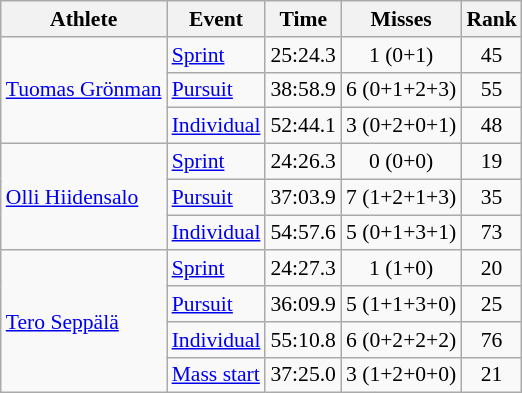<table class="wikitable" style="font-size:90%">
<tr>
<th>Athlete</th>
<th>Event</th>
<th>Time</th>
<th>Misses</th>
<th>Rank</th>
</tr>
<tr align=center>
<td align=left rowspan=3><a href='#'>Tuomas Grönman</a></td>
<td align=left><a href='#'>Sprint</a></td>
<td>25:24.3</td>
<td>1 (0+1)</td>
<td>45</td>
</tr>
<tr align=center>
<td align=left><a href='#'>Pursuit</a></td>
<td>38:58.9</td>
<td>6 (0+1+2+3)</td>
<td>55</td>
</tr>
<tr align=center>
<td align=left><a href='#'>Individual</a></td>
<td>52:44.1</td>
<td>3 (0+2+0+1)</td>
<td>48</td>
</tr>
<tr align=center>
<td align=left rowspan=3><a href='#'>Olli Hiidensalo</a></td>
<td align=left><a href='#'>Sprint</a></td>
<td>24:26.3</td>
<td>0 (0+0)</td>
<td>19</td>
</tr>
<tr align=center>
<td align=left><a href='#'>Pursuit</a></td>
<td>37:03.9</td>
<td>7 (1+2+1+3)</td>
<td>35</td>
</tr>
<tr align=center>
<td align=left><a href='#'>Individual</a></td>
<td>54:57.6</td>
<td>5 (0+1+3+1)</td>
<td>73</td>
</tr>
<tr align=center>
<td align=left rowspan=4><a href='#'>Tero Seppälä</a></td>
<td align=left><a href='#'>Sprint</a></td>
<td>24:27.3</td>
<td>1 (1+0)</td>
<td>20</td>
</tr>
<tr align=center>
<td align=left><a href='#'>Pursuit</a></td>
<td>36:09.9</td>
<td>5 (1+1+3+0)</td>
<td>25</td>
</tr>
<tr align=center>
<td align=left><a href='#'>Individual</a></td>
<td>55:10.8</td>
<td>6 (0+2+2+2)</td>
<td>76</td>
</tr>
<tr align=center>
<td align=left><a href='#'>Mass start</a></td>
<td>37:25.0</td>
<td>3 (1+2+0+0)</td>
<td>21</td>
</tr>
</table>
